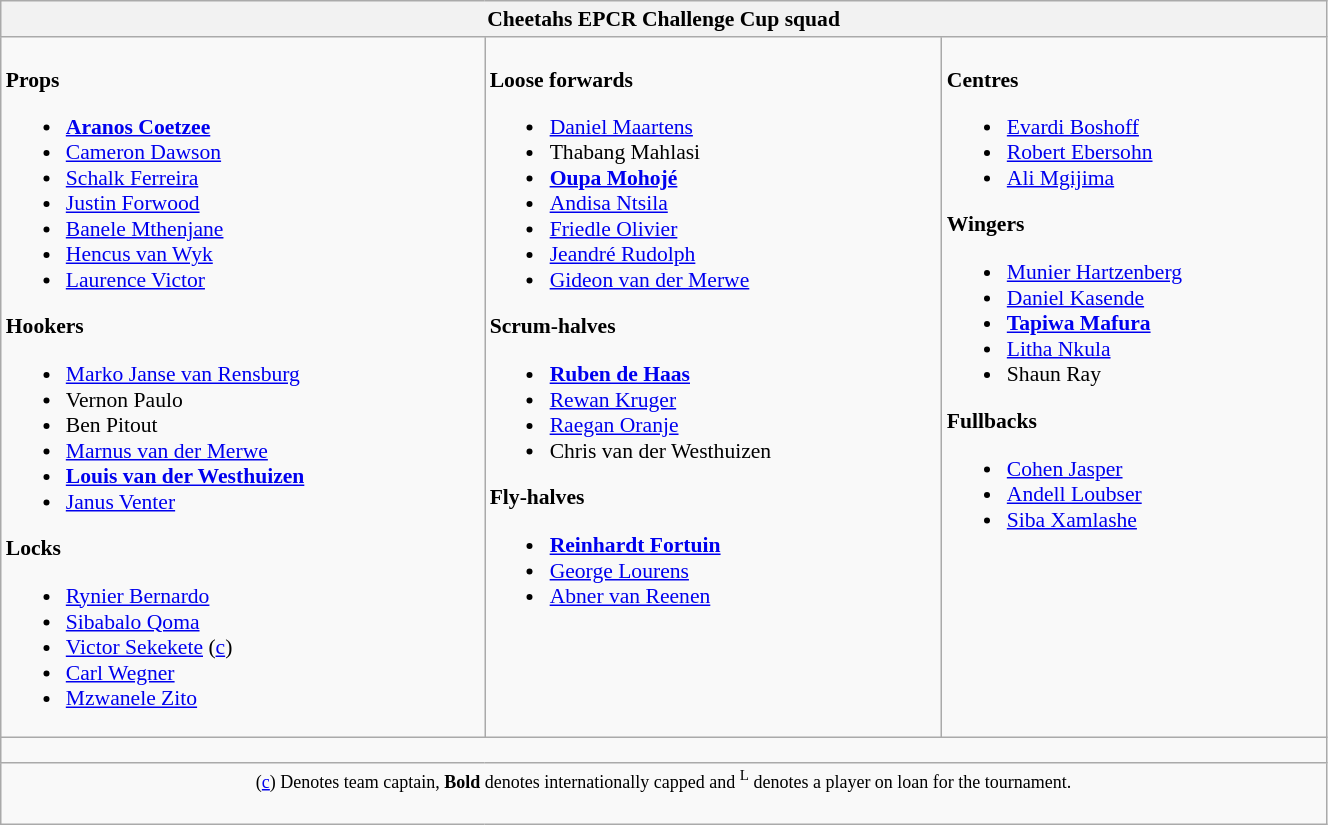<table class="wikitable" style="text-align:left; font-size:90%; width:70%">
<tr>
<th colspan="100%">Cheetahs EPCR Challenge Cup squad</th>
</tr>
<tr valign="top">
<td><br><strong>Props</strong><ul><li> <strong><a href='#'>Aranos Coetzee</a></strong></li><li> <a href='#'>Cameron Dawson</a></li><li> <a href='#'>Schalk Ferreira</a></li><li> <a href='#'>Justin Forwood</a></li><li> <a href='#'>Banele Mthenjane</a></li><li> <a href='#'>Hencus van Wyk</a></li><li> <a href='#'>Laurence Victor</a></li></ul><strong>Hookers</strong><ul><li> <a href='#'>Marko Janse van Rensburg</a></li><li> Vernon Paulo</li><li> Ben Pitout</li><li> <a href='#'>Marnus van der Merwe</a></li><li> <strong><a href='#'>Louis van der Westhuizen</a></strong></li><li> <a href='#'>Janus Venter</a></li></ul><strong>Locks</strong><ul><li> <a href='#'>Rynier Bernardo</a></li><li> <a href='#'>Sibabalo Qoma</a></li><li> <a href='#'>Victor Sekekete</a> (<a href='#'>c</a>)</li><li> <a href='#'>Carl Wegner</a></li><li> <a href='#'>Mzwanele Zito</a></li></ul></td>
<td><br><strong>Loose forwards</strong><ul><li> <a href='#'>Daniel Maartens</a></li><li> Thabang Mahlasi</li><li> <strong><a href='#'>Oupa Mohojé</a></strong></li><li> <a href='#'>Andisa Ntsila</a></li><li> <a href='#'>Friedle Olivier</a></li><li> <a href='#'>Jeandré Rudolph</a></li><li> <a href='#'>Gideon van der Merwe</a></li></ul><strong>Scrum-halves</strong><ul><li> <strong><a href='#'>Ruben de Haas</a></strong></li><li> <a href='#'>Rewan Kruger</a></li><li> <a href='#'>Raegan Oranje</a></li><li> Chris van der Westhuizen</li></ul><strong>Fly-halves</strong><ul><li> <strong><a href='#'>Reinhardt Fortuin</a></strong></li><li> <a href='#'>George Lourens</a></li><li> <a href='#'>Abner van Reenen</a></li></ul></td>
<td><br><strong>Centres</strong><ul><li> <a href='#'>Evardi Boshoff</a></li><li> <a href='#'>Robert Ebersohn</a></li><li> <a href='#'>Ali Mgijima</a></li></ul><strong>Wingers</strong><ul><li> <a href='#'>Munier Hartzenberg</a></li><li> <a href='#'>Daniel Kasende</a></li><li> <strong><a href='#'>Tapiwa Mafura</a></strong></li><li> <a href='#'>Litha Nkula</a></li><li> Shaun Ray</li></ul><strong>Fullbacks</strong><ul><li> <a href='#'>Cohen Jasper</a></li><li> <a href='#'>Andell Loubser</a></li><li> <a href='#'>Siba Xamlashe</a></li></ul></td>
</tr>
<tr>
<td colspan="100%" style="height: 10px;"></td>
</tr>
<tr>
<td colspan="100%" style="text-align:center;"><small>(<a href='#'>c</a>) Denotes team captain, <strong>Bold</strong> denotes internationally capped and <sup>L</sup> denotes a player on loan for the tournament.</small> <br> <br> </td>
</tr>
</table>
